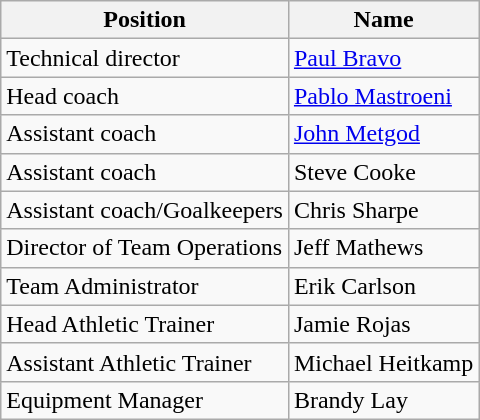<table class="wikitable">
<tr>
<th>Position</th>
<th>Name</th>
</tr>
<tr>
<td>Technical director</td>
<td><a href='#'>Paul Bravo</a></td>
</tr>
<tr>
<td>Head coach</td>
<td><a href='#'>Pablo Mastroeni</a></td>
</tr>
<tr>
<td>Assistant coach</td>
<td><a href='#'>John Metgod</a></td>
</tr>
<tr>
<td>Assistant coach</td>
<td>Steve Cooke</td>
</tr>
<tr>
<td>Assistant coach/Goalkeepers</td>
<td>Chris Sharpe</td>
</tr>
<tr>
<td>Director of Team Operations</td>
<td>Jeff Mathews</td>
</tr>
<tr>
<td>Team Administrator</td>
<td>Erik Carlson</td>
</tr>
<tr>
<td>Head Athletic Trainer</td>
<td>Jamie Rojas</td>
</tr>
<tr>
<td>Assistant Athletic Trainer</td>
<td>Michael Heitkamp</td>
</tr>
<tr>
<td>Equipment Manager</td>
<td>Brandy Lay</td>
</tr>
</table>
